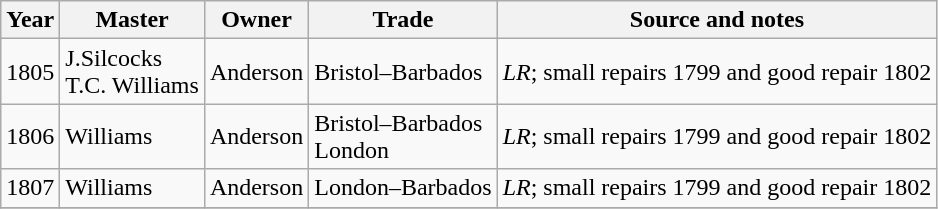<table class="sortable wikitable">
<tr>
<th>Year</th>
<th>Master</th>
<th>Owner</th>
<th>Trade</th>
<th>Source and notes</th>
</tr>
<tr>
<td>1805</td>
<td>J.Silcocks<br>T.C. Williams</td>
<td>Anderson</td>
<td>Bristol–Barbados</td>
<td><em>LR</em>; small repairs 1799 and good repair 1802</td>
</tr>
<tr>
<td>1806</td>
<td>Williams</td>
<td>Anderson</td>
<td>Bristol–Barbados<br>London</td>
<td><em>LR</em>; small repairs 1799 and good repair 1802</td>
</tr>
<tr>
<td>1807</td>
<td>Williams</td>
<td>Anderson</td>
<td>London–Barbados</td>
<td><em>LR</em>; small repairs 1799 and good repair 1802</td>
</tr>
<tr>
</tr>
</table>
